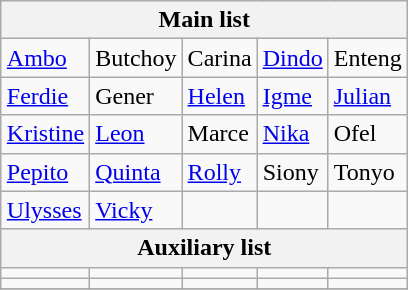<table class="wikitable" style="float:right;">
<tr>
<th colspan=5>Main list</th>
</tr>
<tr>
<td><a href='#'>Ambo</a></td>
<td>Butchoy</td>
<td>Carina</td>
<td><a href='#'>Dindo</a></td>
<td>Enteng</td>
</tr>
<tr>
<td><a href='#'>Ferdie</a></td>
<td>Gener</td>
<td><a href='#'>Helen</a></td>
<td><a href='#'>Igme</a></td>
<td><a href='#'>Julian</a></td>
</tr>
<tr>
<td><a href='#'>Kristine</a></td>
<td><a href='#'>Leon</a></td>
<td>Marce</td>
<td><a href='#'>Nika</a></td>
<td>Ofel</td>
</tr>
<tr>
<td><a href='#'>Pepito</a></td>
<td><a href='#'>Quinta</a></td>
<td><a href='#'>Rolly</a></td>
<td>Siony</td>
<td>Tonyo</td>
</tr>
<tr>
<td><a href='#'>Ulysses</a></td>
<td><a href='#'>Vicky</a></td>
<td></td>
<td></td>
<td></td>
</tr>
<tr>
<th colspan=5>Auxiliary list</th>
</tr>
<tr>
<td></td>
<td></td>
<td></td>
<td></td>
<td></td>
</tr>
<tr>
<td></td>
<td></td>
<td></td>
<td></td>
<td></td>
</tr>
<tr>
</tr>
</table>
